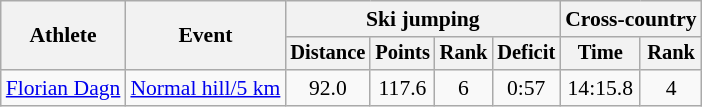<table class="wikitable" style="font-size:90%">
<tr>
<th rowspan="2">Athlete</th>
<th rowspan="2">Event</th>
<th colspan="4">Ski jumping</th>
<th colspan="2">Cross-country</th>
</tr>
<tr style="font-size:95%">
<th>Distance</th>
<th>Points</th>
<th>Rank</th>
<th>Deficit</th>
<th>Time</th>
<th>Rank</th>
</tr>
<tr align=center>
<td align=left><a href='#'>Florian Dagn</a></td>
<td align=left><a href='#'>Normal hill/5 km</a></td>
<td>92.0</td>
<td>117.6</td>
<td>6</td>
<td>0:57</td>
<td>14:15.8</td>
<td>4</td>
</tr>
</table>
